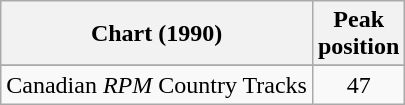<table class="wikitable sortable">
<tr>
<th align="left">Chart (1990)</th>
<th align="center">Peak<br>position</th>
</tr>
<tr>
</tr>
<tr>
<td align="left">Canadian <em>RPM</em> Country Tracks</td>
<td align="center">47</td>
</tr>
</table>
